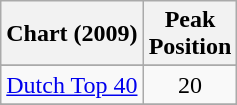<table class="wikitable sortable">
<tr>
<th align="left">Chart (2009)</th>
<th align="center">Peak<br> Position</th>
</tr>
<tr>
</tr>
<tr>
</tr>
<tr>
<td align="left"><a href='#'>Dutch Top 40</a></td>
<td align="center">20</td>
</tr>
<tr>
</tr>
<tr>
</tr>
<tr>
</tr>
</table>
